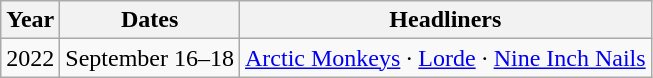<table class="wikitable">
<tr>
<th>Year</th>
<th>Dates</th>
<th>Headliners</th>
</tr>
<tr>
<td>2022</td>
<td>September 16–18</td>
<td><a href='#'>Arctic Monkeys</a> · <a href='#'>Lorde</a> · <a href='#'>Nine Inch Nails</a></td>
</tr>
</table>
